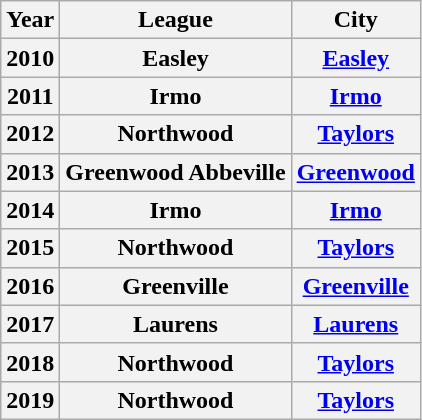<table class="wikitable">
<tr>
<th>Year</th>
<th>League</th>
<th>City</th>
</tr>
<tr>
<th>2010</th>
<th>Easley</th>
<th><a href='#'>Easley</a></th>
</tr>
<tr>
<th>2011</th>
<th>Irmo</th>
<th><a href='#'>Irmo</a></th>
</tr>
<tr>
<th>2012</th>
<th>Northwood</th>
<th><a href='#'>Taylors</a></th>
</tr>
<tr>
<th>2013</th>
<th>Greenwood Abbeville</th>
<th><a href='#'>Greenwood</a></th>
</tr>
<tr>
<th>2014</th>
<th>Irmo</th>
<th><a href='#'>Irmo</a></th>
</tr>
<tr>
<th>2015</th>
<th>Northwood</th>
<th><a href='#'>Taylors</a></th>
</tr>
<tr>
<th>2016</th>
<th>Greenville</th>
<th><a href='#'>Greenville</a></th>
</tr>
<tr>
<th>2017</th>
<th>Laurens</th>
<th><a href='#'>Laurens</a></th>
</tr>
<tr>
<th>2018</th>
<th>Northwood</th>
<th><a href='#'>Taylors</a></th>
</tr>
<tr>
<th>2019</th>
<th>Northwood</th>
<th><a href='#'>Taylors</a></th>
</tr>
</table>
